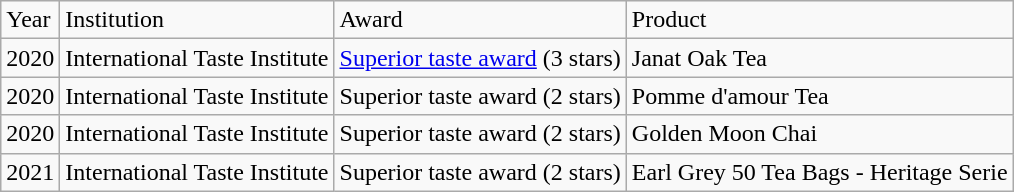<table class="wikitable">
<tr>
<td>Year</td>
<td>Institution</td>
<td>Award</td>
<td>Product</td>
</tr>
<tr>
<td>2020</td>
<td>International Taste Institute</td>
<td><a href='#'>Superior taste award</a> (3 stars)</td>
<td>Janat Oak Tea</td>
</tr>
<tr>
<td>2020</td>
<td>International Taste Institute</td>
<td>Superior taste award (2 stars)</td>
<td>Pomme d'amour Tea</td>
</tr>
<tr>
<td>2020</td>
<td>International Taste Institute</td>
<td>Superior taste award (2 stars)</td>
<td>Golden Moon Chai</td>
</tr>
<tr>
<td>2021</td>
<td>International Taste Institute</td>
<td>Superior taste award (2 stars)</td>
<td>Earl Grey 50 Tea Bags - Heritage Serie</td>
</tr>
</table>
